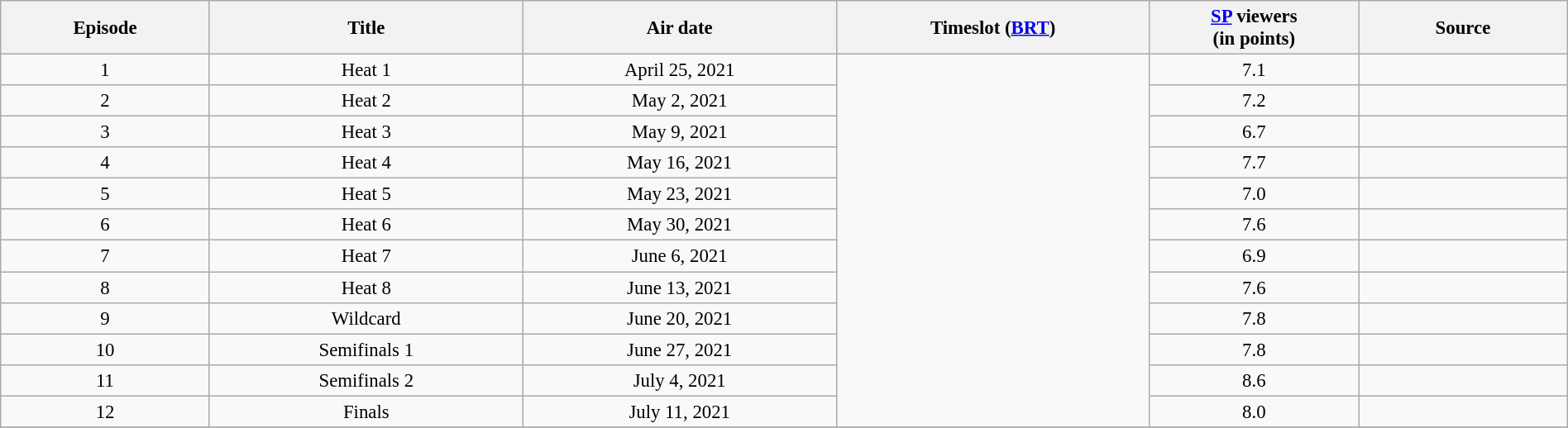<table class="wikitable sortable" style="text-align:center; font-size:95%; width: 100%">
<tr>
<th width="05.0%">Episode</th>
<th width="07.5%">Title</th>
<th width="07.5%">Air date</th>
<th width="07.5%">Timeslot (<a href='#'>BRT</a>)</th>
<th width="05.0%"><a href='#'>SP</a> viewers<br>(in points)</th>
<th width="05.0%">Source</th>
</tr>
<tr>
<td>1</td>
<td>Heat 1</td>
<td>April 25, 2021</td>
<td rowspan=12></td>
<td>7.1</td>
<td></td>
</tr>
<tr>
<td>2</td>
<td>Heat 2</td>
<td>May 2, 2021</td>
<td>7.2</td>
<td></td>
</tr>
<tr>
<td>3</td>
<td>Heat 3</td>
<td>May 9, 2021</td>
<td>6.7</td>
<td></td>
</tr>
<tr>
<td>4</td>
<td>Heat 4</td>
<td>May 16, 2021</td>
<td>7.7</td>
<td></td>
</tr>
<tr>
<td>5</td>
<td>Heat 5</td>
<td>May 23, 2021</td>
<td>7.0</td>
<td></td>
</tr>
<tr>
<td>6</td>
<td>Heat 6</td>
<td>May 30, 2021</td>
<td>7.6</td>
<td></td>
</tr>
<tr>
<td>7</td>
<td>Heat 7</td>
<td>June 6, 2021</td>
<td>6.9</td>
<td></td>
</tr>
<tr>
<td>8</td>
<td>Heat 8</td>
<td>June 13, 2021</td>
<td>7.6</td>
<td></td>
</tr>
<tr>
<td>9</td>
<td>Wildcard</td>
<td>June 20, 2021</td>
<td>7.8</td>
<td></td>
</tr>
<tr>
<td>10</td>
<td>Semifinals 1</td>
<td>June 27, 2021</td>
<td>7.8</td>
<td></td>
</tr>
<tr>
<td>11</td>
<td>Semifinals 2</td>
<td>July 4, 2021</td>
<td>8.6</td>
<td></td>
</tr>
<tr>
<td>12</td>
<td>Finals</td>
<td>July 11, 2021</td>
<td>8.0</td>
<td></td>
</tr>
<tr>
</tr>
</table>
